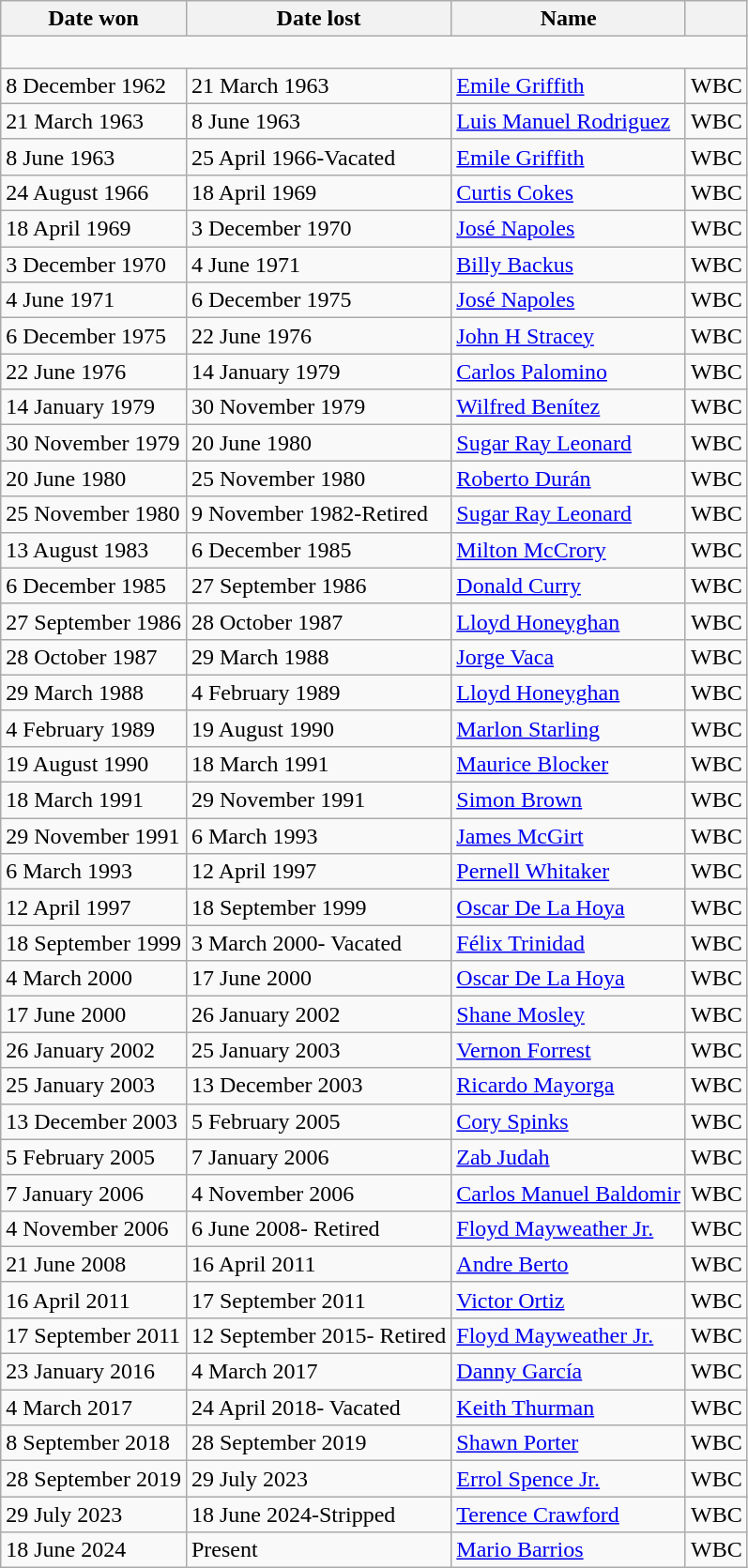<table class="wikitable">
<tr>
<th>Date won</th>
<th>Date lost</th>
<th>Name</th>
<th></th>
</tr>
<tr>
<td colspan="4" style="font-size: smaller;"><br></td>
</tr>
<tr>
<td>8 December 1962</td>
<td>21 March 1963</td>
<td> <a href='#'>Emile Griffith</a></td>
<td>WBC</td>
</tr>
<tr>
<td>21 March 1963</td>
<td>8 June 1963</td>
<td> <a href='#'>Luis Manuel Rodriguez</a></td>
<td>WBC</td>
</tr>
<tr>
<td>8 June 1963</td>
<td>25 April 1966-Vacated</td>
<td> <a href='#'>Emile Griffith</a></td>
<td>WBC</td>
</tr>
<tr>
<td>24 August 1966</td>
<td>18 April 1969</td>
<td> <a href='#'>Curtis Cokes</a></td>
<td>WBC</td>
</tr>
<tr>
<td>18 April 1969</td>
<td>3 December 1970</td>
<td> <a href='#'>José Napoles</a></td>
<td>WBC</td>
</tr>
<tr>
<td>3 December 1970</td>
<td>4 June 1971</td>
<td> <a href='#'>Billy Backus</a></td>
<td>WBC</td>
</tr>
<tr>
<td>4 June 1971</td>
<td>6 December 1975</td>
<td> <a href='#'>José Napoles</a></td>
<td>WBC</td>
</tr>
<tr>
<td>6 December 1975</td>
<td>22 June 1976</td>
<td> <a href='#'>John H Stracey</a></td>
<td>WBC</td>
</tr>
<tr>
<td>22 June 1976</td>
<td>14 January 1979</td>
<td> <a href='#'>Carlos Palomino</a></td>
<td>WBC</td>
</tr>
<tr>
<td>14 January 1979</td>
<td>30 November 1979</td>
<td> <a href='#'>Wilfred Benítez</a></td>
<td>WBC</td>
</tr>
<tr>
<td>30 November 1979</td>
<td>20 June 1980</td>
<td> <a href='#'>Sugar Ray Leonard</a></td>
<td>WBC</td>
</tr>
<tr>
<td>20 June 1980</td>
<td>25 November 1980</td>
<td> <a href='#'>Roberto Durán</a></td>
<td>WBC</td>
</tr>
<tr>
<td>25 November 1980</td>
<td>9 November 1982-Retired</td>
<td> <a href='#'>Sugar Ray Leonard</a></td>
<td>WBC</td>
</tr>
<tr>
<td>13 August 1983</td>
<td>6 December 1985</td>
<td> <a href='#'>Milton McCrory</a></td>
<td>WBC</td>
</tr>
<tr>
<td>6 December 1985</td>
<td>27 September 1986</td>
<td> <a href='#'>Donald Curry</a></td>
<td>WBC</td>
</tr>
<tr>
<td>27 September 1986</td>
<td>28 October 1987</td>
<td> <a href='#'>Lloyd Honeyghan</a></td>
<td>WBC</td>
</tr>
<tr>
<td>28 October 1987</td>
<td>29 March 1988</td>
<td> <a href='#'>Jorge Vaca</a></td>
<td>WBC</td>
</tr>
<tr>
<td>29 March 1988</td>
<td>4 February 1989</td>
<td> <a href='#'>Lloyd Honeyghan</a></td>
<td>WBC</td>
</tr>
<tr>
<td>4 February 1989</td>
<td>19 August 1990</td>
<td> <a href='#'>Marlon Starling</a></td>
<td>WBC</td>
</tr>
<tr>
<td>19 August 1990</td>
<td>18 March 1991</td>
<td> <a href='#'>Maurice Blocker</a></td>
<td>WBC</td>
</tr>
<tr>
<td>18 March 1991</td>
<td>29 November 1991</td>
<td> <a href='#'>Simon Brown</a></td>
<td>WBC</td>
</tr>
<tr>
<td>29 November 1991</td>
<td>6 March 1993</td>
<td> <a href='#'>James McGirt</a></td>
<td>WBC</td>
</tr>
<tr>
<td>6 March 1993</td>
<td>12 April 1997</td>
<td> <a href='#'>Pernell Whitaker</a></td>
<td>WBC</td>
</tr>
<tr>
<td>12 April 1997</td>
<td>18 September 1999</td>
<td> <a href='#'>Oscar De La Hoya</a></td>
<td>WBC</td>
</tr>
<tr>
<td>18 September 1999</td>
<td>3 March 2000- Vacated</td>
<td> <a href='#'>Félix Trinidad</a></td>
<td>WBC</td>
</tr>
<tr>
<td>4 March 2000</td>
<td>17 June 2000</td>
<td> <a href='#'>Oscar De La Hoya</a></td>
<td>WBC</td>
</tr>
<tr>
<td>17 June 2000</td>
<td>26 January 2002</td>
<td> <a href='#'>Shane Mosley</a></td>
<td>WBC</td>
</tr>
<tr>
<td>26 January 2002</td>
<td>25 January 2003</td>
<td> <a href='#'>Vernon Forrest</a></td>
<td>WBC</td>
</tr>
<tr>
<td>25 January 2003</td>
<td>13 December 2003</td>
<td> <a href='#'>Ricardo Mayorga</a></td>
<td>WBC</td>
</tr>
<tr>
<td>13 December 2003</td>
<td>5 February 2005</td>
<td> <a href='#'>Cory Spinks</a></td>
<td>WBC</td>
</tr>
<tr>
<td>5 February 2005</td>
<td>7 January 2006</td>
<td> <a href='#'>Zab Judah</a></td>
<td>WBC</td>
</tr>
<tr>
<td>7 January 2006</td>
<td>4 November 2006</td>
<td> <a href='#'>Carlos Manuel Baldomir</a></td>
<td>WBC</td>
</tr>
<tr>
<td>4 November 2006</td>
<td>6 June 2008- Retired</td>
<td> <a href='#'>Floyd Mayweather Jr.</a></td>
<td>WBC</td>
</tr>
<tr>
<td>21 June 2008</td>
<td>16 April 2011</td>
<td> <a href='#'>Andre Berto</a></td>
<td>WBC</td>
</tr>
<tr>
<td>16 April 2011</td>
<td>17 September 2011</td>
<td> <a href='#'>Victor Ortiz</a></td>
<td>WBC</td>
</tr>
<tr>
<td>17 September 2011</td>
<td>12 September 2015- Retired</td>
<td> <a href='#'>Floyd Mayweather Jr.</a></td>
<td>WBC</td>
</tr>
<tr>
<td>23 January 2016</td>
<td>4 March 2017</td>
<td> <a href='#'>Danny García</a></td>
<td>WBC</td>
</tr>
<tr>
<td>4 March 2017</td>
<td>24 April 2018- Vacated</td>
<td> <a href='#'>Keith Thurman</a></td>
<td>WBC</td>
</tr>
<tr>
<td>8 September 2018</td>
<td>28 September 2019</td>
<td> <a href='#'>Shawn Porter</a></td>
<td>WBC</td>
</tr>
<tr>
<td>28 September 2019</td>
<td>29 July 2023</td>
<td> <a href='#'>Errol Spence Jr.</a></td>
<td>WBC</td>
</tr>
<tr>
<td>29 July 2023</td>
<td>18 June 2024-Stripped</td>
<td> <a href='#'>Terence Crawford</a></td>
<td>WBC</td>
</tr>
<tr>
<td>18 June 2024</td>
<td>Present</td>
<td> <a href='#'>Mario Barrios</a></td>
<td>WBC</td>
</tr>
</table>
